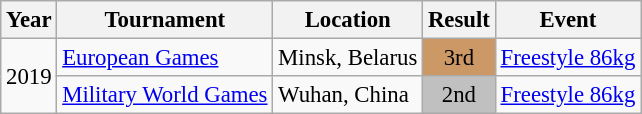<table class="wikitable" style="font-size:95%;">
<tr>
<th>Year</th>
<th>Tournament</th>
<th>Location</th>
<th>Result</th>
<th>Event</th>
</tr>
<tr>
<td rowspan=2>2019</td>
<td><a href='#'>European Games</a></td>
<td>Minsk, Belarus</td>
<td align="center" bgcolor="cc9966">3rd</td>
<td><a href='#'>Freestyle 86kg</a></td>
</tr>
<tr>
<td><a href='#'>Military World Games</a></td>
<td>Wuhan, China</td>
<td align="center" bgcolor="silver">2nd</td>
<td><a href='#'>Freestyle 86kg</a></td>
</tr>
</table>
